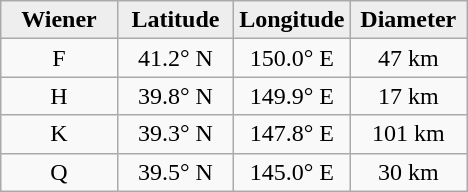<table class="wikitable">
<tr>
<th width="25%" style="background:#eeeeee;">Wiener</th>
<th width="25%" style="background:#eeeeee;">Latitude</th>
<th width="25%" style="background:#eeeeee;">Longitude</th>
<th width="25%" style="background:#eeeeee;">Diameter</th>
</tr>
<tr>
<td align="center">F</td>
<td align="center">41.2° N</td>
<td align="center">150.0° E</td>
<td align="center">47 km</td>
</tr>
<tr>
<td align="center">H</td>
<td align="center">39.8° N</td>
<td align="center">149.9° E</td>
<td align="center">17 km</td>
</tr>
<tr>
<td align="center">K</td>
<td align="center">39.3° N</td>
<td align="center">147.8° E</td>
<td align="center">101 km</td>
</tr>
<tr>
<td align="center">Q</td>
<td align="center">39.5° N</td>
<td align="center">145.0° E</td>
<td align="center">30 km</td>
</tr>
</table>
